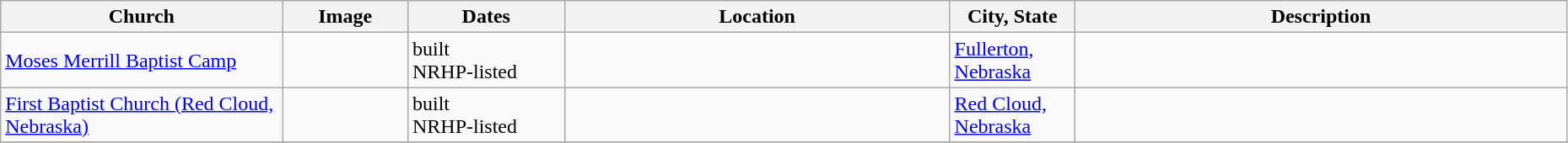<table class="wikitable sortable" style="width:98%">
<tr>
<th width = 18%><strong>Church</strong></th>
<th width = 8% class="unsortable"><strong>Image</strong></th>
<th width = 10%><strong>Dates</strong></th>
<th><strong>Location</strong></th>
<th width = 8%><strong>City, State</strong></th>
<th class="unsortable"><strong>Description</strong></th>
</tr>
<tr ->
<td><a href='#'>Moses Merrill Baptist Camp</a></td>
<td></td>
<td>built<br> NRHP-listed</td>
<td></td>
<td><a href='#'>Fullerton, Nebraska</a></td>
<td></td>
</tr>
<tr ->
<td><a href='#'>First Baptist Church (Red Cloud, Nebraska)</a></td>
<td></td>
<td>built<br> NRHP-listed</td>
<td></td>
<td><a href='#'>Red Cloud, Nebraska</a></td>
<td></td>
</tr>
<tr ->
</tr>
</table>
